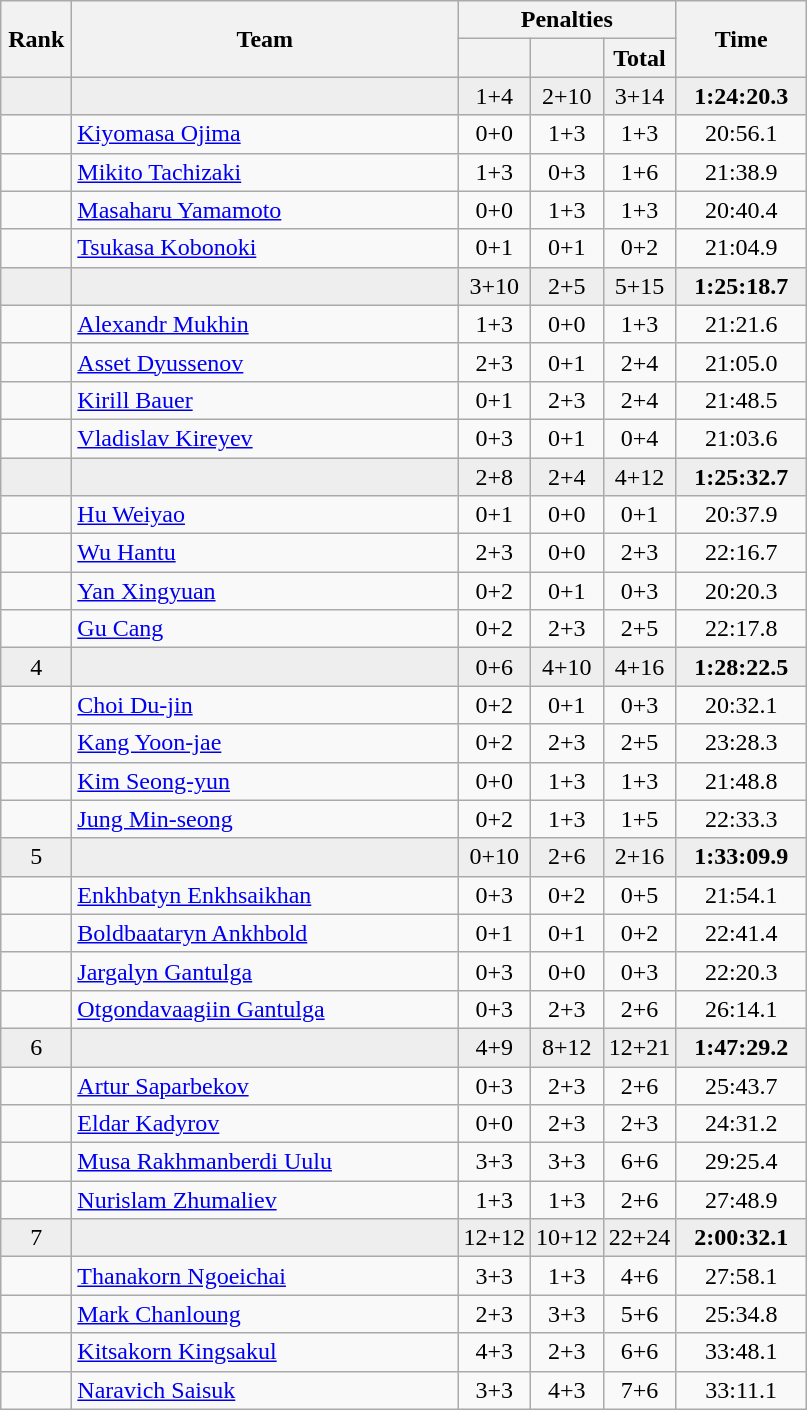<table class=wikitable style="text-align:center">
<tr>
<th rowspan=2 width=40>Rank</th>
<th rowspan=2 width=250>Team</th>
<th colspan=3>Penalties</th>
<th rowspan=2 width=80>Time</th>
</tr>
<tr>
<th width=40></th>
<th width=40></th>
<th width=40>Total</th>
</tr>
<tr bgcolor=eeeeee>
<td></td>
<td align=left></td>
<td>1+4</td>
<td>2+10</td>
<td>3+14</td>
<td><strong>1:24:20.3</strong></td>
</tr>
<tr>
<td></td>
<td align=left><a href='#'>Kiyomasa Ojima</a></td>
<td>0+0</td>
<td>1+3</td>
<td>1+3</td>
<td>20:56.1</td>
</tr>
<tr>
<td></td>
<td align=left><a href='#'>Mikito Tachizaki</a></td>
<td>1+3</td>
<td>0+3</td>
<td>1+6</td>
<td>21:38.9</td>
</tr>
<tr>
<td></td>
<td align=left><a href='#'>Masaharu Yamamoto</a></td>
<td>0+0</td>
<td>1+3</td>
<td>1+3</td>
<td>20:40.4</td>
</tr>
<tr>
<td></td>
<td align=left><a href='#'>Tsukasa Kobonoki</a></td>
<td>0+1</td>
<td>0+1</td>
<td>0+2</td>
<td>21:04.9</td>
</tr>
<tr bgcolor=eeeeee>
<td></td>
<td align=left></td>
<td>3+10</td>
<td>2+5</td>
<td>5+15</td>
<td><strong>1:25:18.7</strong></td>
</tr>
<tr>
<td></td>
<td align=left><a href='#'>Alexandr Mukhin</a></td>
<td>1+3</td>
<td>0+0</td>
<td>1+3</td>
<td>21:21.6</td>
</tr>
<tr>
<td></td>
<td align=left><a href='#'>Asset Dyussenov</a></td>
<td>2+3</td>
<td>0+1</td>
<td>2+4</td>
<td>21:05.0</td>
</tr>
<tr>
<td></td>
<td align=left><a href='#'>Kirill Bauer</a></td>
<td>0+1</td>
<td>2+3</td>
<td>2+4</td>
<td>21:48.5</td>
</tr>
<tr>
<td></td>
<td align=left><a href='#'>Vladislav Kireyev</a></td>
<td>0+3</td>
<td>0+1</td>
<td>0+4</td>
<td>21:03.6</td>
</tr>
<tr bgcolor=eeeeee>
<td></td>
<td align=left></td>
<td>2+8</td>
<td>2+4</td>
<td>4+12</td>
<td><strong>1:25:32.7</strong></td>
</tr>
<tr>
<td></td>
<td align=left><a href='#'>Hu Weiyao</a></td>
<td>0+1</td>
<td>0+0</td>
<td>0+1</td>
<td>20:37.9</td>
</tr>
<tr>
<td></td>
<td align=left><a href='#'>Wu Hantu</a></td>
<td>2+3</td>
<td>0+0</td>
<td>2+3</td>
<td>22:16.7</td>
</tr>
<tr>
<td></td>
<td align=left><a href='#'>Yan Xingyuan</a></td>
<td>0+2</td>
<td>0+1</td>
<td>0+3</td>
<td>20:20.3</td>
</tr>
<tr>
<td></td>
<td align=left><a href='#'>Gu Cang</a></td>
<td>0+2</td>
<td>2+3</td>
<td>2+5</td>
<td>22:17.8</td>
</tr>
<tr bgcolor=eeeeee>
<td>4</td>
<td align=left></td>
<td>0+6</td>
<td>4+10</td>
<td>4+16</td>
<td><strong>1:28:22.5</strong></td>
</tr>
<tr>
<td></td>
<td align=left><a href='#'>Choi Du-jin</a></td>
<td>0+2</td>
<td>0+1</td>
<td>0+3</td>
<td>20:32.1</td>
</tr>
<tr>
<td></td>
<td align=left><a href='#'>Kang Yoon-jae</a></td>
<td>0+2</td>
<td>2+3</td>
<td>2+5</td>
<td>23:28.3</td>
</tr>
<tr>
<td></td>
<td align=left><a href='#'>Kim Seong-yun</a></td>
<td>0+0</td>
<td>1+3</td>
<td>1+3</td>
<td>21:48.8</td>
</tr>
<tr>
<td></td>
<td align=left><a href='#'>Jung Min-seong</a></td>
<td>0+2</td>
<td>1+3</td>
<td>1+5</td>
<td>22:33.3</td>
</tr>
<tr bgcolor=eeeeee>
<td>5</td>
<td align=left></td>
<td>0+10</td>
<td>2+6</td>
<td>2+16</td>
<td><strong>1:33:09.9</strong></td>
</tr>
<tr>
<td></td>
<td align=left><a href='#'>Enkhbatyn Enkhsaikhan</a></td>
<td>0+3</td>
<td>0+2</td>
<td>0+5</td>
<td>21:54.1</td>
</tr>
<tr>
<td></td>
<td align=left><a href='#'>Boldbaataryn Ankhbold</a></td>
<td>0+1</td>
<td>0+1</td>
<td>0+2</td>
<td>22:41.4</td>
</tr>
<tr>
<td></td>
<td align=left><a href='#'>Jargalyn Gantulga</a></td>
<td>0+3</td>
<td>0+0</td>
<td>0+3</td>
<td>22:20.3</td>
</tr>
<tr>
<td></td>
<td align=left><a href='#'>Otgondavaagiin Gantulga</a></td>
<td>0+3</td>
<td>2+3</td>
<td>2+6</td>
<td>26:14.1</td>
</tr>
<tr bgcolor=eeeeee>
<td>6</td>
<td align=left></td>
<td>4+9</td>
<td>8+12</td>
<td>12+21</td>
<td><strong>1:47:29.2</strong></td>
</tr>
<tr>
<td></td>
<td align=left><a href='#'>Artur Saparbekov</a></td>
<td>0+3</td>
<td>2+3</td>
<td>2+6</td>
<td>25:43.7</td>
</tr>
<tr>
<td></td>
<td align=left><a href='#'>Eldar Kadyrov</a></td>
<td>0+0</td>
<td>2+3</td>
<td>2+3</td>
<td>24:31.2</td>
</tr>
<tr>
<td></td>
<td align=left><a href='#'>Musa Rakhmanberdi Uulu</a></td>
<td>3+3</td>
<td>3+3</td>
<td>6+6</td>
<td>29:25.4</td>
</tr>
<tr>
<td></td>
<td align=left><a href='#'>Nurislam Zhumaliev</a></td>
<td>1+3</td>
<td>1+3</td>
<td>2+6</td>
<td>27:48.9</td>
</tr>
<tr bgcolor=eeeeee>
<td>7</td>
<td align=left></td>
<td>12+12</td>
<td>10+12</td>
<td>22+24</td>
<td><strong>2:00:32.1</strong></td>
</tr>
<tr>
<td></td>
<td align=left><a href='#'>Thanakorn Ngoeichai</a></td>
<td>3+3</td>
<td>1+3</td>
<td>4+6</td>
<td>27:58.1</td>
</tr>
<tr>
<td></td>
<td align=left><a href='#'>Mark Chanloung</a></td>
<td>2+3</td>
<td>3+3</td>
<td>5+6</td>
<td>25:34.8</td>
</tr>
<tr>
<td></td>
<td align=left><a href='#'>Kitsakorn Kingsakul</a></td>
<td>4+3</td>
<td>2+3</td>
<td>6+6</td>
<td>33:48.1</td>
</tr>
<tr>
<td></td>
<td align=left><a href='#'>Naravich Saisuk</a></td>
<td>3+3</td>
<td>4+3</td>
<td>7+6</td>
<td>33:11.1</td>
</tr>
</table>
